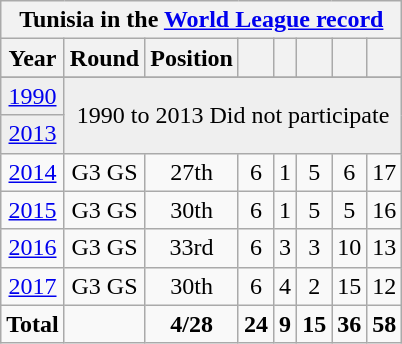<table class="wikitable" style="text-align: center;">
<tr>
<th colspan=8>Tunisia in the <a href='#'>World League record</a></th>
</tr>
<tr>
<th>Year</th>
<th>Round</th>
<th>Position</th>
<th></th>
<th></th>
<th></th>
<th></th>
<th></th>
</tr>
<tr>
</tr>
<tr bgcolor="efefef">
<td> <a href='#'>1990</a></td>
<td align=center colspan=7 rowspan=2>1990 to 2013 Did not participate</td>
</tr>
<tr bgcolor="efefef">
<td> <a href='#'>2013</a></td>
</tr>
<tr>
<td> <a href='#'>2014</a></td>
<td>G3 GS</td>
<td>27th</td>
<td>6</td>
<td>1</td>
<td>5</td>
<td>6</td>
<td>17</td>
</tr>
<tr>
<td> <a href='#'>2015</a></td>
<td>G3 GS</td>
<td>30th</td>
<td>6</td>
<td>1</td>
<td>5</td>
<td>5</td>
<td>16</td>
</tr>
<tr>
<td> <a href='#'>2016</a></td>
<td>G3 GS</td>
<td>33rd</td>
<td>6</td>
<td>3</td>
<td>3</td>
<td>10</td>
<td>13</td>
</tr>
<tr>
<td> <a href='#'>2017</a></td>
<td>G3 GS</td>
<td>30th</td>
<td>6</td>
<td>4</td>
<td>2</td>
<td>15</td>
<td>12</td>
</tr>
<tr>
<td colspan=1><strong>Total</strong></td>
<td></td>
<td><strong>4/28</strong></td>
<td><strong>24</strong></td>
<td><strong>9</strong></td>
<td><strong>15</strong></td>
<td><strong>36</strong></td>
<td><strong>58</strong></td>
</tr>
</table>
